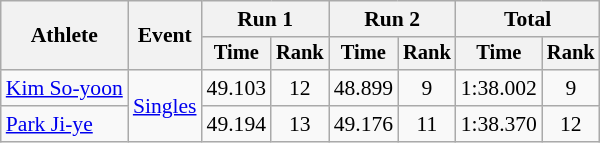<table class="wikitable" style="font-size:90%">
<tr>
<th rowspan="2">Athlete</th>
<th rowspan="2">Event</th>
<th colspan="2">Run 1</th>
<th colspan="2">Run 2</th>
<th colspan="2">Total</th>
</tr>
<tr style="font-size:95%">
<th>Time</th>
<th>Rank</th>
<th>Time</th>
<th>Rank</th>
<th>Time</th>
<th>Rank</th>
</tr>
<tr align=center>
<td align=left><a href='#'>Kim So-yoon</a></td>
<td align=left rowspan=2><a href='#'>Singles</a></td>
<td>49.103</td>
<td>12</td>
<td>48.899</td>
<td>9</td>
<td>1:38.002</td>
<td>9</td>
</tr>
<tr align=center>
<td align=left><a href='#'>Park Ji-ye</a></td>
<td>49.194</td>
<td>13</td>
<td>49.176</td>
<td>11</td>
<td>1:38.370</td>
<td>12</td>
</tr>
</table>
